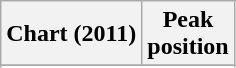<table class="wikitable sortable">
<tr>
<th>Chart (2011)</th>
<th>Peak<br>position</th>
</tr>
<tr>
</tr>
<tr>
</tr>
</table>
